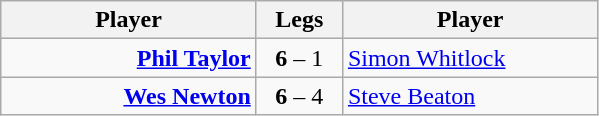<table class=wikitable style="text-align:center">
<tr>
<th width=163>Player</th>
<th width=50>Legs</th>
<th width=163>Player</th>
</tr>
<tr align=left>
<td align=right><strong><a href='#'>Phil Taylor</a></strong> </td>
<td align=center><strong>6</strong> – 1</td>
<td> <a href='#'>Simon Whitlock</a></td>
</tr>
<tr align=left>
<td align=right><strong><a href='#'>Wes Newton</a></strong> </td>
<td align=center><strong>6</strong> – 4</td>
<td> <a href='#'>Steve Beaton</a></td>
</tr>
</table>
